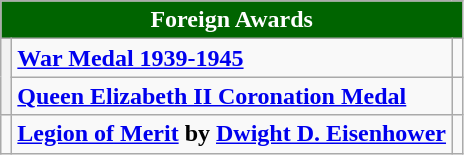<table class="wikitable">
<tr>
<th colspan="3" style="background:#006400; color:#FFFFFF; text-align:center"><strong>Foreign Awards</strong></th>
</tr>
<tr>
<th rowspan="2"><strong></strong></th>
<td><strong><a href='#'>War Medal 1939-1945</a></strong></td>
<td></td>
</tr>
<tr>
<td><strong><a href='#'>Queen Elizabeth II Coronation Medal</a></strong></td>
<td></td>
</tr>
<tr>
<td rowspan="3"><strong></strong></td>
<td><strong><a href='#'>Legion of Merit</a> by <a href='#'>Dwight D. Eisenhower</a></strong></td>
<td></td>
</tr>
</table>
